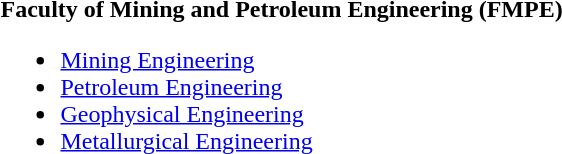<table>
<tr>
<td><strong>Faculty of Mining and Petroleum Engineering (FMPE) </strong><br><ul><li><a href='#'>Mining Engineering</a></li><li><a href='#'>Petroleum Engineering</a></li><li><a href='#'>Geophysical Engineering</a></li><li><a href='#'>Metallurgical Engineering</a></li></ul></td>
</tr>
</table>
